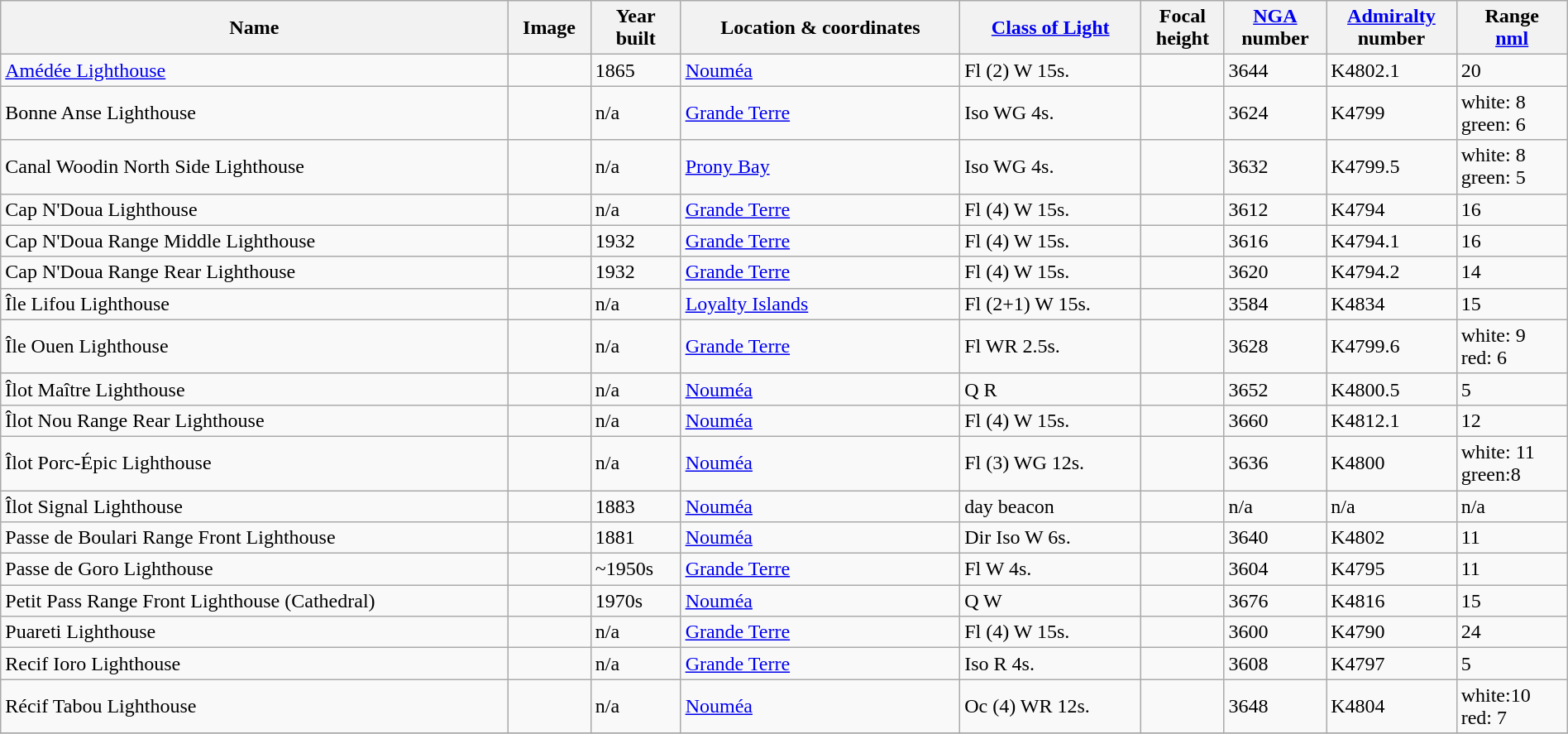<table class="wikitable sortable" style="width:100%">
<tr>
<th>Name</th>
<th>Image</th>
<th>Year<br>built</th>
<th>Location & coordinates</th>
<th><a href='#'>Class of Light</a></th>
<th>Focal<br>height</th>
<th><a href='#'>NGA</a><br>number</th>
<th><a href='#'>Admiralty</a><br>number</th>
<th>Range<br><a href='#'>nml</a></th>
</tr>
<tr>
<td><a href='#'>Amédée Lighthouse</a></td>
<td></td>
<td>1865</td>
<td><a href='#'>Nouméa</a><br> </td>
<td>Fl (2) W 15s.</td>
<td></td>
<td>3644</td>
<td>K4802.1</td>
<td>20</td>
</tr>
<tr>
<td>Bonne Anse Lighthouse</td>
<td></td>
<td>n/a</td>
<td><a href='#'>Grande Terre</a><br> </td>
<td>Iso WG 4s.</td>
<td></td>
<td>3624</td>
<td>K4799</td>
<td>white: 8<br>green: 6</td>
</tr>
<tr>
<td>Canal Woodin North Side Lighthouse</td>
<td> </td>
<td>n/a</td>
<td><a href='#'>Prony Bay</a><br> </td>
<td>Iso WG 4s.</td>
<td></td>
<td>3632</td>
<td>K4799.5</td>
<td>white: 8<br>green: 5</td>
</tr>
<tr>
<td>Cap N'Doua Lighthouse</td>
<td></td>
<td>n/a</td>
<td><a href='#'>Grande Terre</a><br> </td>
<td>Fl (4) W 15s.</td>
<td></td>
<td>3612</td>
<td>K4794</td>
<td>16</td>
</tr>
<tr>
<td>Cap N'Doua Range Middle Lighthouse</td>
<td></td>
<td>1932</td>
<td><a href='#'>Grande Terre</a><br> </td>
<td>Fl (4) W 15s.</td>
<td></td>
<td>3616</td>
<td>K4794.1</td>
<td>16</td>
</tr>
<tr>
<td>Cap N'Doua Range Rear Lighthouse</td>
<td></td>
<td>1932</td>
<td><a href='#'>Grande Terre</a><br> </td>
<td>Fl (4) W 15s.</td>
<td></td>
<td>3620</td>
<td>K4794.2</td>
<td>14</td>
</tr>
<tr>
<td>Île Lifou Lighthouse</td>
<td></td>
<td>n/a</td>
<td><a href='#'>Loyalty Islands</a><br> </td>
<td>Fl (2+1) W 15s.</td>
<td></td>
<td>3584</td>
<td>K4834</td>
<td>15</td>
</tr>
<tr>
<td>Île Ouen Lighthouse</td>
<td></td>
<td>n/a</td>
<td><a href='#'>Grande Terre</a><br> </td>
<td>Fl WR 2.5s.</td>
<td></td>
<td>3628</td>
<td>K4799.6</td>
<td>white: 9<br>red: 6</td>
</tr>
<tr>
<td>Îlot Maître Lighthouse</td>
<td></td>
<td>n/a</td>
<td><a href='#'>Nouméa</a><br> </td>
<td>Q R</td>
<td></td>
<td>3652</td>
<td>K4800.5</td>
<td>5</td>
</tr>
<tr>
<td>Îlot Nou Range Rear Lighthouse</td>
<td></td>
<td>n/a</td>
<td><a href='#'>Nouméa</a><br> </td>
<td>Fl (4) W 15s.</td>
<td></td>
<td>3660</td>
<td>K4812.1</td>
<td>12</td>
</tr>
<tr>
<td>Îlot Porc-Épic Lighthouse</td>
<td> </td>
<td>n/a</td>
<td><a href='#'>Nouméa</a><br> </td>
<td>Fl (3) WG 12s.</td>
<td></td>
<td>3636</td>
<td>K4800</td>
<td>white: 11<br>green:8</td>
</tr>
<tr>
<td>Îlot Signal Lighthouse</td>
<td> </td>
<td>1883</td>
<td><a href='#'>Nouméa</a><br> </td>
<td>day beacon</td>
<td></td>
<td>n/a</td>
<td>n/a</td>
<td>n/a</td>
</tr>
<tr>
<td>Passe de Boulari Range Front Lighthouse</td>
<td></td>
<td>1881</td>
<td><a href='#'>Nouméa</a><br> </td>
<td>Dir Iso W 6s.</td>
<td></td>
<td>3640</td>
<td>K4802</td>
<td>11</td>
</tr>
<tr>
<td>Passe de Goro Lighthouse</td>
<td> </td>
<td>~1950s</td>
<td><a href='#'>Grande Terre</a><br> </td>
<td>Fl W 4s.</td>
<td></td>
<td>3604</td>
<td>K4795</td>
<td>11</td>
</tr>
<tr>
<td>Petit Pass Range Front Lighthouse (Cathedral)</td>
<td></td>
<td>1970s</td>
<td><a href='#'>Nouméa</a><br> </td>
<td>Q W</td>
<td></td>
<td>3676</td>
<td>K4816</td>
<td>15</td>
</tr>
<tr>
<td>Puareti Lighthouse</td>
<td></td>
<td>n/a</td>
<td><a href='#'>Grande Terre</a><br> </td>
<td>Fl (4) W 15s.</td>
<td></td>
<td>3600</td>
<td>K4790</td>
<td>24</td>
</tr>
<tr>
<td>Recif Ioro Lighthouse</td>
<td> </td>
<td>n/a</td>
<td><a href='#'>Grande Terre</a><br> </td>
<td>Iso R 4s.</td>
<td></td>
<td>3608</td>
<td>K4797</td>
<td>5</td>
</tr>
<tr>
<td>Récif Tabou Lighthouse</td>
<td> </td>
<td>n/a</td>
<td><a href='#'>Nouméa</a><br> </td>
<td>Oc (4) WR 12s.</td>
<td></td>
<td>3648</td>
<td>K4804</td>
<td>white:10<br>red: 7</td>
</tr>
<tr>
</tr>
</table>
